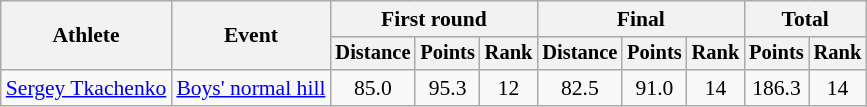<table class="wikitable" style="font-size:90%">
<tr>
<th rowspan=2>Athlete</th>
<th rowspan=2>Event</th>
<th colspan=3>First round</th>
<th colspan=3>Final</th>
<th colspan=2>Total</th>
</tr>
<tr style="font-size:95%">
<th>Distance</th>
<th>Points</th>
<th>Rank</th>
<th>Distance</th>
<th>Points</th>
<th>Rank</th>
<th>Points</th>
<th>Rank</th>
</tr>
<tr align=center>
<td align=left><a href='#'>Sergey Tkachenko</a></td>
<td align=left><a href='#'>Boys' normal hill</a></td>
<td>85.0</td>
<td>95.3</td>
<td>12</td>
<td>82.5</td>
<td>91.0</td>
<td>14</td>
<td>186.3</td>
<td>14</td>
</tr>
</table>
